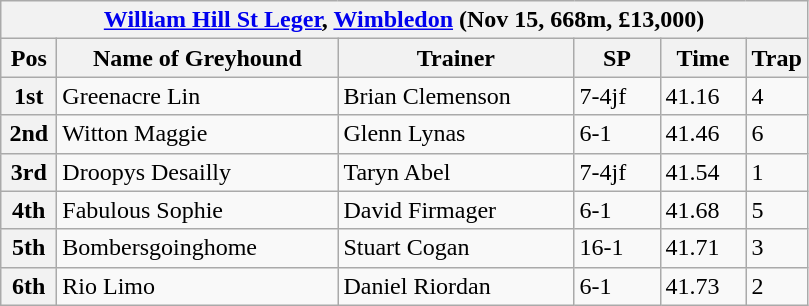<table class="wikitable">
<tr>
<th colspan="6"><a href='#'>William Hill St Leger</a>, <a href='#'>Wimbledon</a> (Nov 15, 668m, £13,000)</th>
</tr>
<tr>
<th width=30>Pos</th>
<th width=180>Name of Greyhound</th>
<th width=150>Trainer</th>
<th width=50>SP</th>
<th width=50>Time</th>
<th width=30>Trap</th>
</tr>
<tr>
<th>1st</th>
<td>Greenacre Lin</td>
<td>Brian Clemenson</td>
<td>7-4jf</td>
<td>41.16</td>
<td>4</td>
</tr>
<tr>
<th>2nd</th>
<td>Witton Maggie</td>
<td>Glenn Lynas</td>
<td>6-1</td>
<td>41.46</td>
<td>6</td>
</tr>
<tr>
<th>3rd</th>
<td>Droopys Desailly</td>
<td>Taryn Abel</td>
<td>7-4jf</td>
<td>41.54</td>
<td>1</td>
</tr>
<tr>
<th>4th</th>
<td>Fabulous Sophie</td>
<td>David Firmager</td>
<td>6-1</td>
<td>41.68</td>
<td>5</td>
</tr>
<tr>
<th>5th</th>
<td>Bombersgoinghome</td>
<td>Stuart Cogan</td>
<td>16-1</td>
<td>41.71</td>
<td>3</td>
</tr>
<tr>
<th>6th</th>
<td>Rio Limo</td>
<td>Daniel Riordan</td>
<td>6-1</td>
<td>41.73</td>
<td>2</td>
</tr>
</table>
